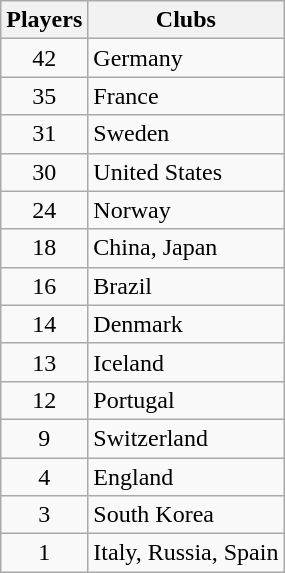<table class="wikitable">
<tr>
<th>Players</th>
<th>Clubs</th>
</tr>
<tr>
<td align="center">42</td>
<td> Germany</td>
</tr>
<tr>
<td align="center">35</td>
<td> France</td>
</tr>
<tr>
<td align="center">31</td>
<td> Sweden</td>
</tr>
<tr>
<td align="center">30</td>
<td> United States</td>
</tr>
<tr>
<td align="center">24</td>
<td> Norway</td>
</tr>
<tr>
<td align="center">18</td>
<td> China,  Japan</td>
</tr>
<tr>
<td align="center">16</td>
<td> Brazil</td>
</tr>
<tr>
<td align="center">14</td>
<td> Denmark</td>
</tr>
<tr>
<td align="center">13</td>
<td> Iceland</td>
</tr>
<tr>
<td align="center">12</td>
<td> Portugal</td>
</tr>
<tr>
<td align="center">9</td>
<td> Switzerland</td>
</tr>
<tr>
<td align="center">4</td>
<td> England</td>
</tr>
<tr>
<td align="center">3</td>
<td> South Korea</td>
</tr>
<tr>
<td align="center">1</td>
<td> Italy,  Russia,  Spain</td>
</tr>
</table>
